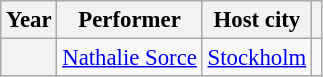<table class="wikitable plainrowheaders" style="font-size:95%;">
<tr>
<th>Year</th>
<th>Performer</th>
<th>Host city</th>
<th></th>
</tr>
<tr>
<th scope="row"></th>
<td><a href='#'>Nathalie Sorce</a></td>
<td> <a href='#'>Stockholm</a></td>
<td></td>
</tr>
</table>
